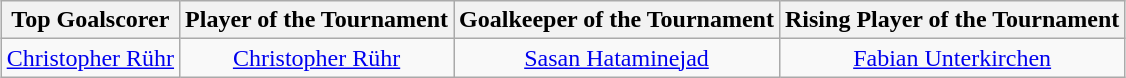<table class=wikitable style="margin:auto; text-align:center">
<tr>
<th>Top Goalscorer</th>
<th>Player of the Tournament</th>
<th>Goalkeeper of the Tournament</th>
<th>Rising Player of the Tournament</th>
</tr>
<tr>
<td> <a href='#'>Christopher Rühr</a></td>
<td> <a href='#'>Christopher Rühr</a></td>
<td> <a href='#'>Sasan Hataminejad</a></td>
<td> <a href='#'>Fabian Unterkirchen</a></td>
</tr>
</table>
